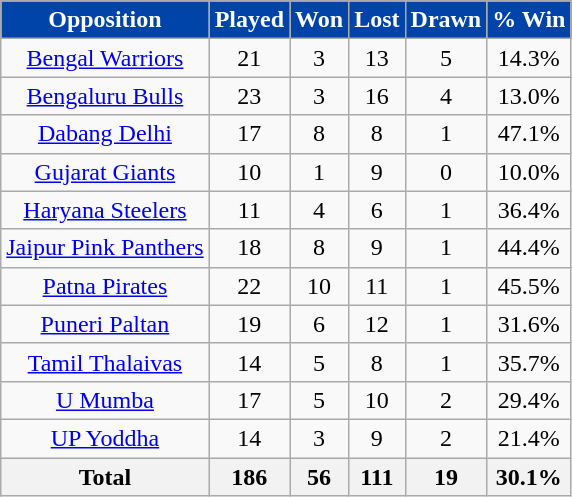<table class="wikitable sortable" style="text-align: center; font-size: 100%" align="center" width:"80%">
<tr>
<th style="background:#04a; color:#fff;">Opposition</th>
<th style="background:#04a; color:#fff;">Played</th>
<th style="background:#04a; color:#fff;">Won</th>
<th style="background:#04a; color:#fff;">Lost</th>
<th style="background:#04a; color:#fff;">Drawn</th>
<th style="background:#04a; color:#fff;">% Win</th>
</tr>
<tr>
<td><a href='#'>Bengal Warriors</a></td>
<td>21</td>
<td>3</td>
<td>13</td>
<td>5</td>
<td>14.3%</td>
</tr>
<tr>
<td><a href='#'>Bengaluru Bulls</a></td>
<td>23</td>
<td>3</td>
<td>16</td>
<td>4</td>
<td>13.0%</td>
</tr>
<tr>
<td><a href='#'>Dabang Delhi</a></td>
<td>17</td>
<td>8</td>
<td>8</td>
<td>1</td>
<td>47.1%</td>
</tr>
<tr>
<td><a href='#'>Gujarat Giants</a></td>
<td>10</td>
<td>1</td>
<td>9</td>
<td>0</td>
<td>10.0%</td>
</tr>
<tr>
<td><a href='#'>Haryana Steelers</a></td>
<td>11</td>
<td>4</td>
<td>6</td>
<td>1</td>
<td>36.4%</td>
</tr>
<tr>
<td><a href='#'>Jaipur Pink Panthers</a></td>
<td>18</td>
<td>8</td>
<td>9</td>
<td>1</td>
<td>44.4%</td>
</tr>
<tr>
<td><a href='#'>Patna Pirates</a></td>
<td>22</td>
<td>10</td>
<td>11</td>
<td>1</td>
<td>45.5%</td>
</tr>
<tr>
<td><a href='#'>Puneri Paltan</a></td>
<td>19</td>
<td>6</td>
<td>12</td>
<td>1</td>
<td>31.6%</td>
</tr>
<tr>
<td><a href='#'>Tamil Thalaivas</a></td>
<td>14</td>
<td>5</td>
<td>8</td>
<td>1</td>
<td>35.7%</td>
</tr>
<tr>
<td><a href='#'>U Mumba</a></td>
<td>17</td>
<td>5</td>
<td>10</td>
<td>2</td>
<td>29.4%</td>
</tr>
<tr>
<td><a href='#'>UP Yoddha</a></td>
<td>14</td>
<td>3</td>
<td>9</td>
<td>2</td>
<td>21.4%</td>
</tr>
<tr>
<th>Total</th>
<th>186</th>
<th>56</th>
<th>111</th>
<th>19</th>
<th>30.1%</th>
</tr>
</table>
